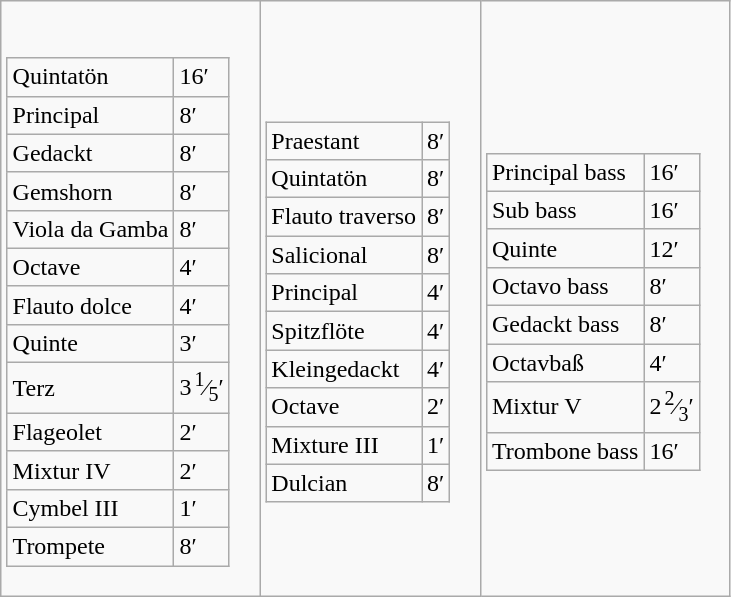<table class="wikitable">
<tr>
<td><br><table class="wikitable">
<tr>
<td>Quintatön</td>
<td>16′</td>
</tr>
<tr>
<td>Principal</td>
<td>8′</td>
</tr>
<tr>
<td>Gedackt</td>
<td>8′</td>
</tr>
<tr>
<td>Gemshorn</td>
<td>8′</td>
</tr>
<tr>
<td>Viola da Gamba</td>
<td>8′</td>
</tr>
<tr>
<td>Octave</td>
<td>4′</td>
</tr>
<tr>
<td>Flauto dolce</td>
<td>4′</td>
</tr>
<tr>
<td>Quinte</td>
<td>3′</td>
</tr>
<tr>
<td>Terz</td>
<td>3 <sup>1</sup>⁄<sub>5</sub>′</td>
</tr>
<tr>
<td>Flageolet</td>
<td>2′</td>
</tr>
<tr>
<td>Mixtur IV</td>
<td>2′</td>
</tr>
<tr>
<td>Cymbel III</td>
<td>1′</td>
</tr>
<tr>
<td>Trompete</td>
<td>8′</td>
</tr>
</table>
</td>
<td><br><table class="wikitable">
<tr>
<td>Praestant</td>
<td>8′</td>
</tr>
<tr>
<td>Quintatön</td>
<td>8′</td>
</tr>
<tr>
<td>Flauto traverso</td>
<td>8′</td>
</tr>
<tr>
<td>Salicional</td>
<td>8′</td>
</tr>
<tr>
<td>Principal</td>
<td>4′</td>
</tr>
<tr>
<td>Spitzflöte</td>
<td>4′</td>
</tr>
<tr>
<td>Kleingedackt</td>
<td>4′</td>
</tr>
<tr>
<td>Octave</td>
<td>2′</td>
</tr>
<tr>
<td>Mixture III</td>
<td>1′</td>
</tr>
<tr>
<td>Dulcian</td>
<td>8′</td>
</tr>
</table>
</td>
<td><br><table class="wikitable">
<tr>
<td>Principal bass</td>
<td>16′</td>
</tr>
<tr>
<td>Sub bass</td>
<td>16′</td>
</tr>
<tr>
<td>Quinte</td>
<td>12′</td>
</tr>
<tr>
<td>Octavo bass</td>
<td>8′</td>
</tr>
<tr>
<td>Gedackt bass</td>
<td>8′</td>
</tr>
<tr>
<td>Octavbaß</td>
<td>4′</td>
</tr>
<tr>
<td>Mixtur V</td>
<td>2 <sup>2</sup>⁄<sub>3</sub>′</td>
</tr>
<tr>
<td>Trombone bass</td>
<td>16′</td>
</tr>
</table>
</td>
</tr>
</table>
